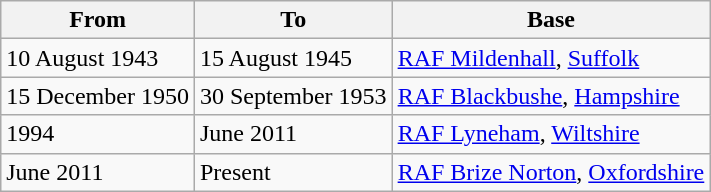<table class="wikitable">
<tr>
<th>From</th>
<th>To</th>
<th>Base</th>
</tr>
<tr>
<td>10 August 1943</td>
<td>15 August 1945</td>
<td><a href='#'>RAF Mildenhall</a>, <a href='#'>Suffolk</a></td>
</tr>
<tr>
<td>15 December 1950</td>
<td>30 September 1953</td>
<td><a href='#'>RAF Blackbushe</a>, <a href='#'>Hampshire</a></td>
</tr>
<tr>
<td>1994</td>
<td>June 2011</td>
<td><a href='#'>RAF Lyneham</a>, <a href='#'>Wiltshire</a></td>
</tr>
<tr>
<td>June 2011</td>
<td>Present</td>
<td><a href='#'>RAF Brize Norton</a>, <a href='#'>Oxfordshire</a></td>
</tr>
</table>
